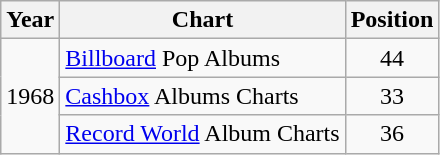<table class="wikitable">
<tr>
<th>Year</th>
<th>Chart</th>
<th>Position</th>
</tr>
<tr>
<td rowspan="3">1968</td>
<td><a href='#'>Billboard</a> Pop Albums</td>
<td align="center">44</td>
</tr>
<tr>
<td><a href='#'>Cashbox</a> Albums Charts</td>
<td align="center">33</td>
</tr>
<tr>
<td><a href='#'>Record World</a> Album Charts</td>
<td align="center">36</td>
</tr>
</table>
